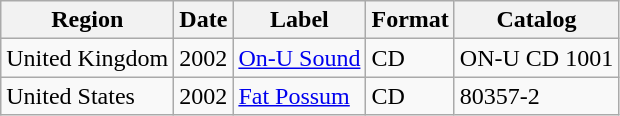<table class="wikitable">
<tr>
<th>Region</th>
<th>Date</th>
<th>Label</th>
<th>Format</th>
<th>Catalog</th>
</tr>
<tr>
<td>United Kingdom</td>
<td>2002</td>
<td><a href='#'>On-U Sound</a></td>
<td>CD</td>
<td>ON-U CD 1001</td>
</tr>
<tr>
<td>United States</td>
<td>2002</td>
<td><a href='#'>Fat Possum</a></td>
<td>CD</td>
<td>80357-2</td>
</tr>
</table>
